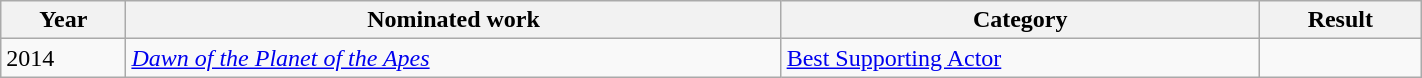<table width="75%" class="wikitable">
<tr>
<th>Year</th>
<th>Nominated work</th>
<th>Category</th>
<th>Result</th>
</tr>
<tr>
<td>2014</td>
<td><em><a href='#'>Dawn of the Planet of the Apes</a></em></td>
<td><a href='#'>Best Supporting Actor</a></td>
<td></td>
</tr>
</table>
